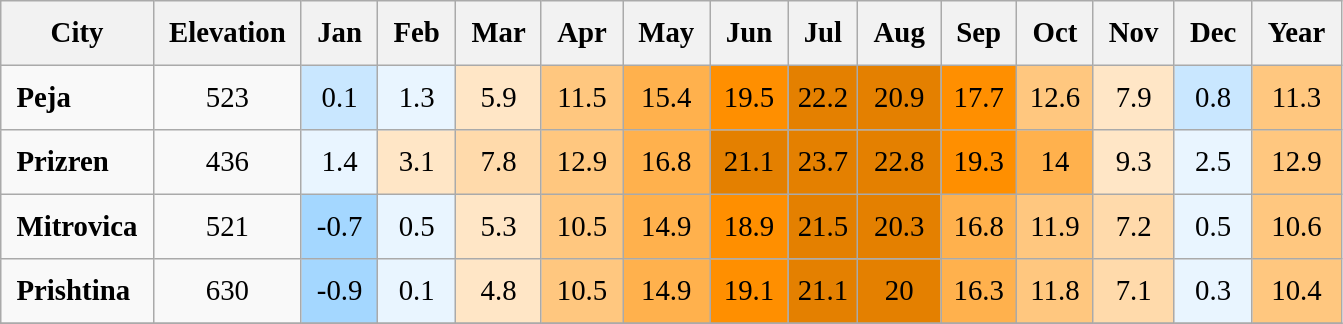<table class="wikitable" style="font-size: 1.2em; text-align: center;">
<tr>
<th style="padding: 10px;">City</th>
<th style="padding: 10px;">Elevation</th>
<th style="padding: 10px;">Jan</th>
<th style="padding: 10px;">Feb</th>
<th style="padding: 10px;">Mar</th>
<th style="padding: 10px;">Apr</th>
<th style="padding: 10px;">May</th>
<th style="padding: 10px;">Jun</th>
<th style="padding: 10px;">Jul</th>
<th style="padding: 10px;">Aug</th>
<th style="padding: 10px;">Sep</th>
<th style="padding: 10px;">Oct</th>
<th style="padding: 10px;">Nov</th>
<th style="padding: 10px;">Dec</th>
<th style="padding: 10px;">Year</th>
</tr>
<tr>
<td style="padding: 10px; font-weight: bold; text-align: left;">Peja</td>
<td>523</td>
<td style="background-color:#c9e7ff">0.1</td>
<td style="background-color:#e9f5ff">1.3</td>
<td style="background-color:#ffe6c6">5.9</td>
<td style="background-color:#ffc77f">11.5</td>
<td style="background-color:#ffb14d">15.4</td>
<td style="background-color:#ff8f00">19.5</td>
<td style="background-color:#e48000">22.2</td>
<td style="background-color:#e48000">20.9</td>
<td style="background-color:#ff8f00">17.7</td>
<td style="background-color:#ffc77f">12.6</td>
<td style="background-color:#ffe6c6">7.9</td>
<td style="background-color:#c9e7ff">0.8</td>
<td style="background-color:#ffc77f">11.3</td>
</tr>
<tr>
<td style="padding: 10px; font-weight: bold; text-align: left;">Prizren</td>
<td>436</td>
<td style="background-color:#e9f5ff">1.4</td>
<td style="background-color:#ffe6c6">3.1</td>
<td style="background-color:#ffdaab">7.8</td>
<td style="background-color:#ffc77f">12.9</td>
<td style="background-color:#ffb14d">16.8</td>
<td style="background-color:#e48000">21.1</td>
<td style="background-color:#e48000">23.7</td>
<td style="background-color:#e48000">22.8</td>
<td style="background-color:#ff8f00">19.3</td>
<td style="background-color:#ffb14d">14</td>
<td style="background-color:#ffe6c6">9.3</td>
<td style="background-color:#e9f5ff">2.5</td>
<td style="background-color:#ffc77f">12.9</td>
</tr>
<tr>
<td style="padding: 10px; font-weight: bold; text-align: left;">Mitrovica</td>
<td>521</td>
<td style="background-color:#a4d7ff">-0.7</td>
<td style="background-color:#e9f5ff">0.5</td>
<td style="background-color:#ffe6c6">5.3</td>
<td style="background-color:#ffc77f">10.5</td>
<td style="background-color:#ffb14d">14.9</td>
<td style="background-color:#ff8f00">18.9</td>
<td style="background-color:#e48000">21.5</td>
<td style="background-color:#e48000">20.3</td>
<td style="background-color:#ffb14d">16.8</td>
<td style="background-color:#ffc77f">11.9</td>
<td style="background-color:#ffdaab">7.2</td>
<td style="background-color:#e9f5ff">0.5</td>
<td style="background-color:#ffc77f">10.6</td>
</tr>
<tr>
<td style="padding: 10px; font-weight: bold; text-align: left;">Prishtina</td>
<td>630</td>
<td style="background-color:#a4d7ff">-0.9</td>
<td style="background-color:#e9f5ff">0.1</td>
<td style="background-color:#ffe6c6">4.8</td>
<td style="background-color:#ffc77f">10.5</td>
<td style="background-color:#ffb14d">14.9</td>
<td style="background-color:#ff8f00">19.1</td>
<td style="background-color:#e48000">21.1</td>
<td style="background-color:#e48000">20</td>
<td style="background-color:#ffb14d">16.3</td>
<td style="background-color:#ffc77f">11.8</td>
<td style="background-color:#ffdaab">7.1</td>
<td style="background-color:#e9f5ff">0.3</td>
<td style="background-color:#ffc77f">10.4</td>
</tr>
<tr>
</tr>
</table>
